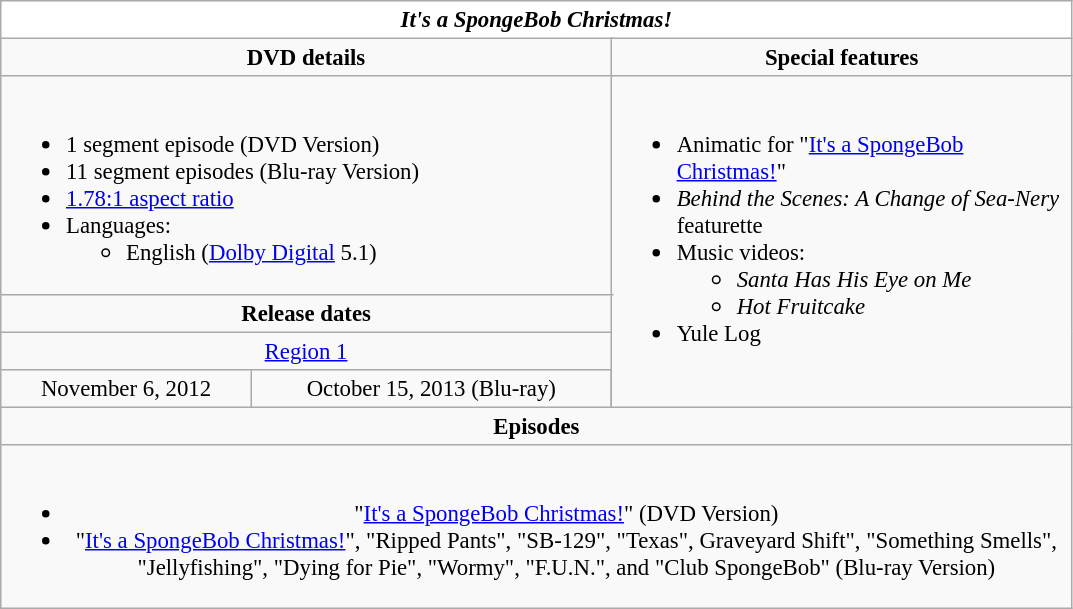<table class="wikitable" style="font-size: 95%;">
<tr style="background:#FFF; color:#000;">
<td colspan="4" align="center"><strong><em>It's a SpongeBob Christmas!</em></strong></td>
</tr>
<tr valign="top">
<td style="text-align:center; width:400px;" colspan="3"><strong>DVD details</strong></td>
<td style="width:300px; text-align:center;"><strong>Special features</strong></td>
</tr>
<tr valign="top">
<td colspan="3" style="text-align:left; width:400px;"><br><ul><li>1 segment episode (DVD Version)</li><li>11 segment episodes (Blu-ray Version)</li><li><a href='#'>1.78:1 aspect ratio</a></li><li>Languages:<ul><li>English (<a href='#'>Dolby Digital</a> 5.1)</li></ul></li></ul></td>
<td rowspan="4" style="text-align:left; width:300px;"><br><ul><li>Animatic for "<a href='#'>It's a SpongeBob Christmas!</a>"</li><li><em>Behind the Scenes: A Change of Sea-Nery</em> featurette</li><li>Music videos:<ul><li><em>Santa Has His Eye on Me</em></li><li><em>Hot Fruitcake</em></li></ul></li><li>Yule Log</li></ul></td>
</tr>
<tr>
<td colspan="3" style="text-align:center;"><strong>Release dates</strong></td>
</tr>
<tr>
<td colspan="3" style="text-align:center;"><a href='#'>Region 1</a></td>
</tr>
<tr style="text-align:center;">
<td>November 6, 2012</td>
<td>October 15, 2013 (Blu-ray)</td>
</tr>
<tr>
<td style="text-align:center; width:400px;" colspan="4"><strong>Episodes</strong></td>
</tr>
<tr>
<td style="text-align:center; width:400px;" colspan="4"><br><ul><li>"<a href='#'>It's a SpongeBob Christmas!</a>" (DVD Version)</li><li>"<a href='#'>It's a SpongeBob Christmas!</a>", "Ripped Pants", "SB-129", "Texas", Graveyard Shift", "Something Smells", "Jellyfishing", "Dying for Pie", "Wormy", "F.U.N.", and "Club SpongeBob" (Blu-ray Version)</li></ul></td>
</tr>
</table>
